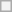<table class="wikitable" style="text-align:center">
<tr>
<th rowspan="8" colspan="2"></th>
</tr>
</table>
